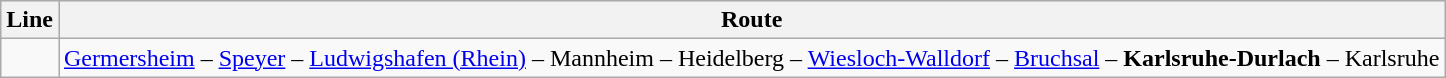<table class="wikitable">
<tr style="background-color:#e3e3e3;">
<th>Line</th>
<th>Route</th>
</tr>
<tr>
<td align="center"></td>
<td><a href='#'>Germersheim</a> – <a href='#'>Speyer</a> – <a href='#'>Ludwigshafen (Rhein)</a> – Mannheim – Heidelberg – <a href='#'>Wiesloch-Walldorf</a> – <a href='#'>Bruchsal</a> – <strong>Karlsruhe-Durlach</strong> – Karlsruhe</td>
</tr>
</table>
